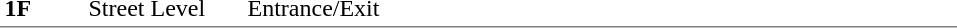<table table border=0 cellspacing=0 cellpadding=3>
<tr>
<td style="border-bottom:solid 1px gray;" width=50 rowspan=10 valign=top><strong>1F</strong></td>
</tr>
<tr>
<td style="border-bottom:solid 1px gray;" width=100 rowspan=2 valign=top>Street Level</td>
<td style="border-bottom:solid 1px gray;" width=470 rowspan=2 valign=top>Entrance/Exit</td>
</tr>
</table>
